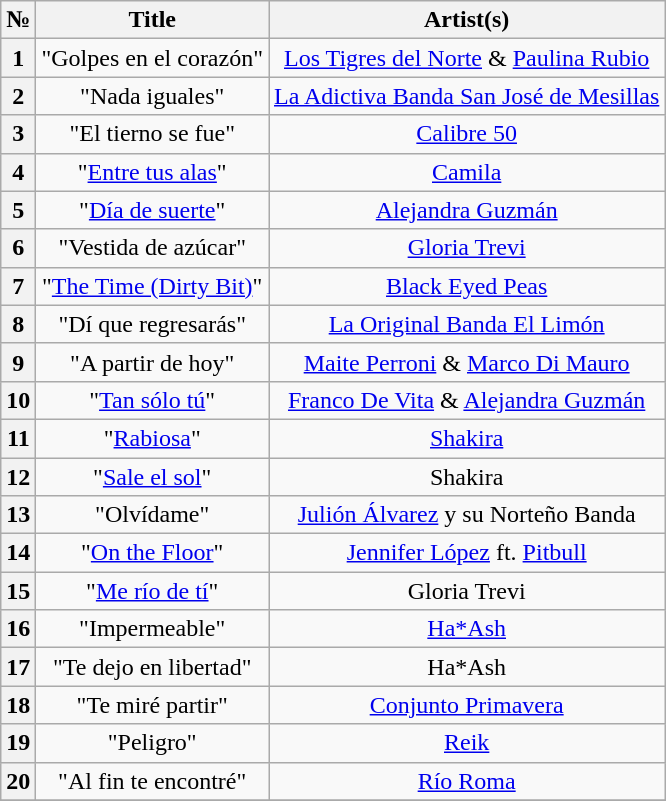<table class="wikitable sortable" style="text-align: center">
<tr>
<th scope="col">№</th>
<th scope="col">Title</th>
<th scope="col">Artist(s)</th>
</tr>
<tr>
<th scope="row">1</th>
<td>"Golpes en el corazón"</td>
<td><a href='#'>Los Tigres del Norte</a> & <a href='#'>Paulina Rubio</a></td>
</tr>
<tr>
<th scope="row">2</th>
<td>"Nada iguales"</td>
<td><a href='#'>La Adictiva Banda San José de Mesillas</a></td>
</tr>
<tr>
<th scope="row">3</th>
<td>"El tierno se fue"</td>
<td><a href='#'>Calibre 50</a></td>
</tr>
<tr>
<th scope="row">4</th>
<td>"<a href='#'>Entre tus alas</a>"</td>
<td><a href='#'>Camila</a></td>
</tr>
<tr>
<th scope="row">5</th>
<td>"<a href='#'>Día de suerte</a>"</td>
<td><a href='#'>Alejandra Guzmán</a></td>
</tr>
<tr>
<th scope="row">6</th>
<td>"Vestida de azúcar"</td>
<td><a href='#'>Gloria Trevi</a></td>
</tr>
<tr>
<th scope="row">7</th>
<td>"<a href='#'>The Time (Dirty Bit)</a>"</td>
<td><a href='#'>Black Eyed Peas</a></td>
</tr>
<tr>
<th scope="row">8</th>
<td>"Dí que regresarás"</td>
<td><a href='#'>La Original Banda El Limón</a></td>
</tr>
<tr>
<th scope="row">9</th>
<td>"A partir de hoy"</td>
<td><a href='#'>Maite Perroni</a> & <a href='#'>Marco Di Mauro</a></td>
</tr>
<tr>
<th scope="row">10</th>
<td>"<a href='#'>Tan sólo tú</a>"</td>
<td><a href='#'>Franco De Vita</a> & <a href='#'>Alejandra Guzmán</a></td>
</tr>
<tr>
<th scope="row">11</th>
<td>"<a href='#'>Rabiosa</a>"</td>
<td><a href='#'>Shakira</a></td>
</tr>
<tr>
<th scope="row">12</th>
<td>"<a href='#'>Sale el sol</a>"</td>
<td>Shakira</td>
</tr>
<tr>
<th scope="row">13</th>
<td>"Olvídame"</td>
<td><a href='#'>Julión Álvarez</a> y su Norteño Banda</td>
</tr>
<tr>
<th scope="row">14</th>
<td>"<a href='#'>On the Floor</a>"</td>
<td><a href='#'>Jennifer López</a> ft. <a href='#'>Pitbull</a></td>
</tr>
<tr>
<th scope="row">15</th>
<td>"<a href='#'>Me río de tí</a>"</td>
<td>Gloria Trevi</td>
</tr>
<tr>
<th scope="row">16</th>
<td>"Impermeable"</td>
<td><a href='#'>Ha*Ash</a></td>
</tr>
<tr>
<th scope="row">17</th>
<td>"Te dejo en libertad"</td>
<td>Ha*Ash</td>
</tr>
<tr>
<th scope="row">18</th>
<td>"Te miré partir"</td>
<td><a href='#'>Conjunto Primavera</a></td>
</tr>
<tr>
<th scope="row">19</th>
<td>"Peligro"</td>
<td><a href='#'>Reik</a></td>
</tr>
<tr>
<th scope="row">20</th>
<td>"Al fin te encontré"</td>
<td><a href='#'>Río Roma</a></td>
</tr>
<tr>
</tr>
</table>
